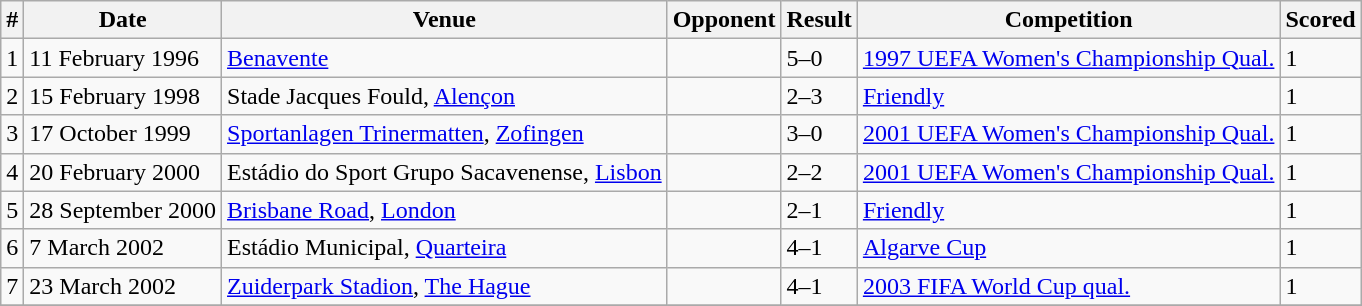<table class="wikitable">
<tr>
<th>#</th>
<th>Date</th>
<th>Venue</th>
<th>Opponent</th>
<th>Result</th>
<th>Competition</th>
<th>Scored</th>
</tr>
<tr>
<td>1</td>
<td>11 February 1996</td>
<td><a href='#'>Benavente</a></td>
<td></td>
<td>5–0</td>
<td><a href='#'>1997 UEFA Women's Championship Qual.</a></td>
<td>1</td>
</tr>
<tr>
<td>2</td>
<td>15 February 1998</td>
<td>Stade Jacques Fould, <a href='#'>Alençon</a></td>
<td></td>
<td>2–3</td>
<td><a href='#'>Friendly</a></td>
<td>1</td>
</tr>
<tr>
<td>3</td>
<td>17 October 1999</td>
<td><a href='#'>Sportanlagen Trinermatten</a>, <a href='#'>Zofingen</a></td>
<td></td>
<td>3–0</td>
<td><a href='#'>2001 UEFA Women's Championship Qual.</a></td>
<td>1</td>
</tr>
<tr>
<td>4</td>
<td>20 February 2000</td>
<td>Estádio do Sport Grupo Sacavenense, <a href='#'>Lisbon</a></td>
<td></td>
<td>2–2</td>
<td><a href='#'>2001 UEFA Women's Championship Qual.</a></td>
<td>1</td>
</tr>
<tr>
<td>5</td>
<td>28 September 2000</td>
<td><a href='#'>Brisbane Road</a>, <a href='#'>London</a></td>
<td></td>
<td>2–1</td>
<td><a href='#'>Friendly</a></td>
<td>1</td>
</tr>
<tr>
<td>6</td>
<td>7 March 2002</td>
<td>Estádio Municipal, <a href='#'>Quarteira</a></td>
<td></td>
<td>4–1</td>
<td><a href='#'>Algarve Cup</a></td>
<td>1</td>
</tr>
<tr>
<td>7</td>
<td>23 March 2002</td>
<td><a href='#'>Zuiderpark Stadion</a>, <a href='#'>The Hague</a></td>
<td></td>
<td>4–1</td>
<td><a href='#'>2003 FIFA World Cup qual.</a></td>
<td>1</td>
</tr>
<tr>
</tr>
</table>
